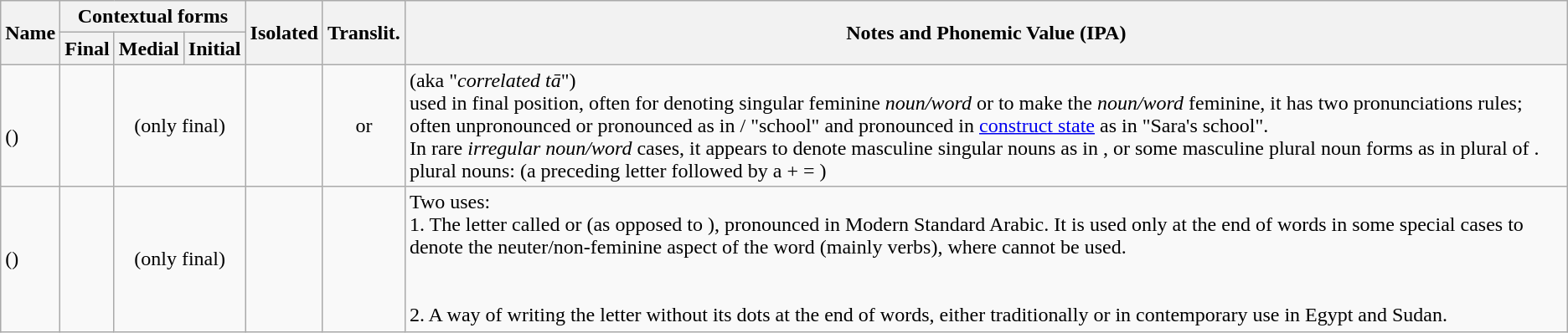<table class="wikitable">
<tr>
<th rowspan="2">Name</th>
<th colspan="3">Contextual forms</th>
<th rowspan="2">Isolated</th>
<th rowspan="2">Translit.</th>
<th rowspan="2">Notes and Phonemic Value (IPA)</th>
</tr>
<tr>
<th>Final</th>
<th>Medial</th>
<th>Initial</th>
</tr>
<tr>
<td><a href='#'></a><br>()</td>
<td style="line-height:180%;padding:10px;"><span></span></td>
<td colspan="2" style="text-align:center">(only final)</td>
<td style="text-align:center"><span></span></td>
<td style="text-align:center"> or </td>
<td>(aka "<em>correlated tā</em>")<br>used in final position, often for denoting singular feminine <em>noun/word</em> or to make the <em>noun/word</em> feminine, it has two pronunciations rules; often unpronounced or pronounced  as in    /   "school" and pronounced  in <a href='#'>construct state</a> as in   "Sara's school".<br>In rare <em>irregular noun/word</em> cases, it appears to denote masculine singular nouns as in  , or some masculine plural noun forms as in   plural of  .<br>plural nouns:  (a preceding letter followed by a  +  = )</td>
</tr>
<tr>
<td> ()</td>
<td style="line-height:180%;padding:10px;"><span></span></td>
<td colspan="2" style="text-align:center">(only final)</td>
<td style="text-align:center"><span></span></td>
<td style="text-align:center"></td>
<td>Two uses:<br>1. The letter called   or   (as opposed to   ), pronounced  in Modern Standard Arabic. It is used only at the end of words in some special cases to denote the neuter/non-feminine aspect of the word (mainly verbs), where <a href='#'></a> cannot be used.<br><br><br>2. A way of writing the letter   without its dots at the end of words, either traditionally or in contemporary use in Egypt and Sudan.</td>
</tr>
</table>
